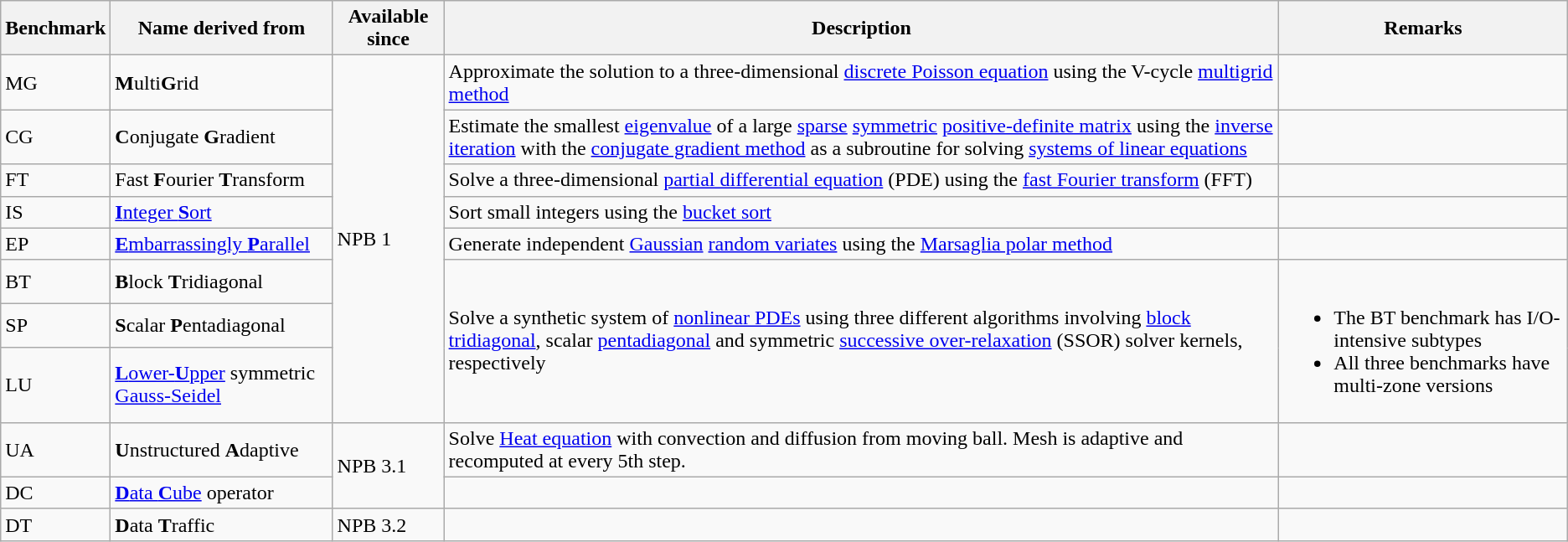<table class="wikitable">
<tr>
<th>Benchmark</th>
<th>Name derived from</th>
<th>Available since</th>
<th>Description</th>
<th>Remarks</th>
</tr>
<tr>
<td>MG</td>
<td><strong>M</strong>ulti<strong>G</strong>rid</td>
<td rowspan="8">NPB 1</td>
<td>Approximate the solution to a three-dimensional <a href='#'>discrete Poisson equation</a> using the V-cycle <a href='#'>multigrid method</a></td>
<td></td>
</tr>
<tr>
<td>CG</td>
<td><strong>C</strong>onjugate <strong>G</strong>radient</td>
<td>Estimate the smallest <a href='#'>eigenvalue</a> of a large <a href='#'>sparse</a> <a href='#'>symmetric</a> <a href='#'>positive-definite matrix</a> using the <a href='#'>inverse iteration</a> with the <a href='#'>conjugate gradient method</a> as a subroutine for solving <a href='#'>systems of linear equations</a></td>
<td></td>
</tr>
<tr>
<td>FT</td>
<td>Fast <strong>F</strong>ourier <strong>T</strong>ransform</td>
<td>Solve a three-dimensional <a href='#'>partial differential equation</a> (PDE) using the <a href='#'>fast Fourier transform</a> (FFT)</td>
<td></td>
</tr>
<tr>
<td>IS</td>
<td><a href='#'><strong>I</strong>nteger <strong>S</strong>ort</a></td>
<td>Sort small integers using the <a href='#'>bucket sort</a></td>
<td></td>
</tr>
<tr>
<td>EP</td>
<td><a href='#'><strong>E</strong>mbarrassingly <strong>P</strong>arallel</a></td>
<td>Generate independent <a href='#'>Gaussian</a> <a href='#'>random variates</a> using the <a href='#'>Marsaglia polar method</a></td>
<td></td>
</tr>
<tr>
<td>BT</td>
<td><strong>B</strong>lock <strong>T</strong>ridiagonal</td>
<td rowspan="3">Solve a synthetic system of <a href='#'>nonlinear PDEs</a> using three different algorithms involving <a href='#'>block tridiagonal</a>, scalar <a href='#'>pentadiagonal</a> and symmetric <a href='#'>successive over-relaxation</a> (SSOR) solver kernels, respectively</td>
<td rowspan="3"><br><ul><li>The BT benchmark has I/O-intensive subtypes</li><li>All three benchmarks have multi-zone versions</li></ul></td>
</tr>
<tr>
<td>SP</td>
<td><strong>S</strong>calar <strong>P</strong>entadiagonal</td>
</tr>
<tr>
<td>LU</td>
<td><a href='#'><strong>L</strong>ower-<strong>U</strong>pper</a> symmetric <a href='#'>Gauss-Seidel</a></td>
</tr>
<tr>
<td>UA</td>
<td><strong>U</strong>nstructured <strong>A</strong>daptive</td>
<td rowspan="2">NPB 3.1</td>
<td>Solve <a href='#'>Heat equation</a> with convection and diffusion from moving ball. Mesh is adaptive and recomputed at every 5th step.</td>
<td></td>
</tr>
<tr>
<td>DC</td>
<td><a href='#'><strong>D</strong>ata <strong>C</strong>ube</a> operator</td>
<td></td>
<td></td>
</tr>
<tr>
<td>DT</td>
<td><strong>D</strong>ata <strong>T</strong>raffic</td>
<td>NPB 3.2</td>
<td></td>
<td></td>
</tr>
</table>
